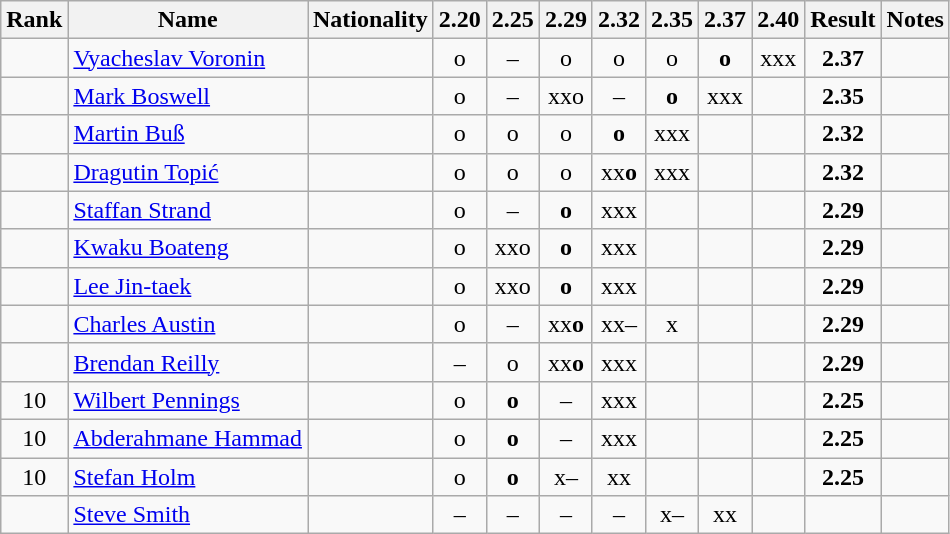<table class="wikitable sortable" style="text-align:center">
<tr>
<th>Rank</th>
<th>Name</th>
<th>Nationality</th>
<th>2.20</th>
<th>2.25</th>
<th>2.29</th>
<th>2.32</th>
<th>2.35</th>
<th>2.37</th>
<th>2.40</th>
<th>Result</th>
<th>Notes</th>
</tr>
<tr>
<td></td>
<td align=left><a href='#'>Vyacheslav Voronin</a></td>
<td align=left></td>
<td>o</td>
<td>–</td>
<td>o</td>
<td>o</td>
<td>o</td>
<td><strong>o</strong></td>
<td>xxx</td>
<td><strong>2.37</strong></td>
<td></td>
</tr>
<tr>
<td></td>
<td align=left><a href='#'>Mark Boswell</a></td>
<td align=left></td>
<td>o</td>
<td>–</td>
<td>xxo</td>
<td>–</td>
<td><strong>o</strong></td>
<td>xxx</td>
<td></td>
<td><strong>2.35</strong></td>
<td></td>
</tr>
<tr>
<td></td>
<td align=left><a href='#'>Martin Buß</a></td>
<td align=left></td>
<td>o</td>
<td>o</td>
<td>o</td>
<td><strong>o</strong></td>
<td>xxx</td>
<td></td>
<td></td>
<td><strong>2.32</strong></td>
<td></td>
</tr>
<tr>
<td></td>
<td align=left><a href='#'>Dragutin Topić</a></td>
<td align=left></td>
<td>o</td>
<td>o</td>
<td>o</td>
<td>xx<strong>o</strong></td>
<td>xxx</td>
<td></td>
<td></td>
<td><strong>2.32</strong></td>
<td></td>
</tr>
<tr>
<td></td>
<td align=left><a href='#'>Staffan Strand</a></td>
<td align=left></td>
<td>o</td>
<td>–</td>
<td><strong>o</strong></td>
<td>xxx</td>
<td></td>
<td></td>
<td></td>
<td><strong>2.29</strong></td>
<td></td>
</tr>
<tr>
<td></td>
<td align=left><a href='#'>Kwaku Boateng</a></td>
<td align=left></td>
<td>o</td>
<td>xxo</td>
<td><strong>o</strong></td>
<td>xxx</td>
<td></td>
<td></td>
<td></td>
<td><strong>2.29</strong></td>
<td></td>
</tr>
<tr>
<td></td>
<td align=left><a href='#'>Lee Jin-taek</a></td>
<td align=left></td>
<td>o</td>
<td>xxo</td>
<td><strong>o</strong></td>
<td>xxx</td>
<td></td>
<td></td>
<td></td>
<td><strong>2.29</strong></td>
<td></td>
</tr>
<tr>
<td></td>
<td align=left><a href='#'>Charles Austin</a></td>
<td align=left></td>
<td>o</td>
<td>–</td>
<td>xx<strong>o</strong></td>
<td>xx–</td>
<td>x</td>
<td></td>
<td></td>
<td><strong>2.29</strong></td>
<td></td>
</tr>
<tr>
<td></td>
<td align=left><a href='#'>Brendan Reilly</a></td>
<td align=left></td>
<td>–</td>
<td>o</td>
<td>xx<strong>o</strong></td>
<td>xxx</td>
<td></td>
<td></td>
<td></td>
<td><strong>2.29</strong></td>
<td></td>
</tr>
<tr>
<td>10</td>
<td align=left><a href='#'>Wilbert Pennings</a></td>
<td align=left></td>
<td>o</td>
<td><strong>o</strong></td>
<td>–</td>
<td>xxx</td>
<td></td>
<td></td>
<td></td>
<td><strong>2.25</strong></td>
<td></td>
</tr>
<tr>
<td>10</td>
<td align=left><a href='#'>Abderahmane Hammad</a></td>
<td align=left></td>
<td>o</td>
<td><strong>o</strong></td>
<td>–</td>
<td>xxx</td>
<td></td>
<td></td>
<td></td>
<td><strong>2.25</strong></td>
<td></td>
</tr>
<tr>
<td>10</td>
<td align=left><a href='#'>Stefan Holm</a></td>
<td align=left></td>
<td>o</td>
<td><strong>o</strong></td>
<td>x–</td>
<td>xx</td>
<td></td>
<td></td>
<td></td>
<td><strong>2.25</strong></td>
<td></td>
</tr>
<tr>
<td></td>
<td align=left><a href='#'>Steve Smith</a></td>
<td align=left></td>
<td>–</td>
<td>–</td>
<td>–</td>
<td>–</td>
<td>x–</td>
<td>xx</td>
<td></td>
<td><strong></strong></td>
<td></td>
</tr>
</table>
